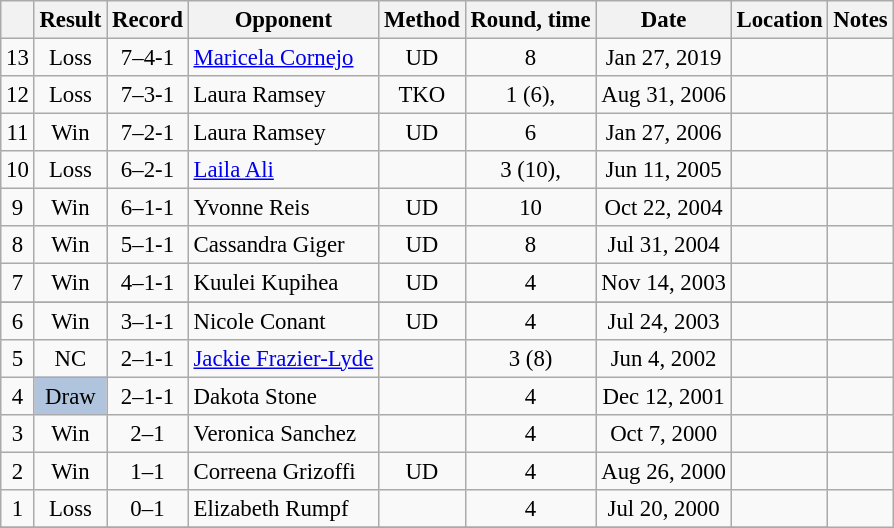<table class="wikitable" style="text-align:center; font-size:95%">
<tr>
<th></th>
<th>Result</th>
<th>Record</th>
<th>Opponent</th>
<th>Method</th>
<th>Round, time</th>
<th>Date</th>
<th>Location</th>
<th>Notes</th>
</tr>
<tr>
<td>13</td>
<td>Loss</td>
<td>7–4-1 </td>
<td align=left> <a href='#'>Maricela Cornejo</a></td>
<td>UD</td>
<td>8</td>
<td>Jan 27, 2019</td>
<td align=left></td>
<td></td>
</tr>
<tr>
<td>12</td>
<td>Loss</td>
<td>7–3-1 </td>
<td align=left> Laura Ramsey</td>
<td>TKO</td>
<td>1 (6), </td>
<td>Aug 31, 2006</td>
<td align=left></td>
<td align=left></td>
</tr>
<tr>
<td>11</td>
<td>Win</td>
<td>7–2-1 </td>
<td align=left> Laura Ramsey</td>
<td>UD</td>
<td>6</td>
<td>Jan 27, 2006</td>
<td align=left></td>
<td></td>
</tr>
<tr>
<td>10</td>
<td>Loss</td>
<td>6–2-1 </td>
<td align=left> <a href='#'>Laila Ali</a></td>
<td></td>
<td>3 (10), </td>
<td>Jun 11, 2005</td>
<td align=left></td>
<td></td>
</tr>
<tr>
<td>9</td>
<td>Win</td>
<td>6–1-1 </td>
<td align=left> Yvonne Reis</td>
<td>UD</td>
<td>10</td>
<td>Oct 22, 2004</td>
<td align=left></td>
<td></td>
</tr>
<tr>
<td>8</td>
<td>Win</td>
<td>5–1-1 </td>
<td align=left> Cassandra Giger</td>
<td>UD</td>
<td>8</td>
<td>Jul 31, 2004</td>
<td align=left></td>
<td></td>
</tr>
<tr>
<td>7</td>
<td>Win</td>
<td>4–1-1 </td>
<td align=left> Kuulei Kupihea</td>
<td>UD</td>
<td>4</td>
<td>Nov 14, 2003</td>
<td align=left></td>
<td></td>
</tr>
<tr>
</tr>
<tr>
<td>6</td>
<td>Win</td>
<td>3–1-1 </td>
<td align=left> Nicole Conant</td>
<td>UD</td>
<td>4</td>
<td>Jul 24, 2003</td>
<td align=left></td>
<td></td>
</tr>
<tr>
<td>5</td>
<td>NC</td>
<td>2–1-1 </td>
<td align=left> <a href='#'>Jackie Frazier-Lyde</a></td>
<td></td>
<td>3 (8)</td>
<td>Jun 4, 2002</td>
<td align=left></td>
<td align=left></td>
</tr>
<tr>
<td>4</td>
<td style="background: #B0C4DE">Draw</td>
<td>2–1-1</td>
<td align=left> Dakota Stone</td>
<td></td>
<td>4</td>
<td>Dec 12, 2001</td>
<td align=left></td>
<td></td>
</tr>
<tr>
<td>3</td>
<td>Win</td>
<td>2–1</td>
<td align=left> Veronica Sanchez</td>
<td></td>
<td>4</td>
<td>Oct 7, 2000</td>
<td align=left></td>
<td></td>
</tr>
<tr>
<td>2</td>
<td>Win</td>
<td>1–1</td>
<td align=left> Correena Grizoffi</td>
<td>UD</td>
<td>4</td>
<td>Aug 26, 2000</td>
<td align=left></td>
<td></td>
</tr>
<tr>
<td>1</td>
<td>Loss</td>
<td>0–1</td>
<td align=left> Elizabeth Rumpf</td>
<td></td>
<td>4</td>
<td>Jul 20, 2000</td>
<td align=left></td>
</tr>
<tr>
</tr>
</table>
